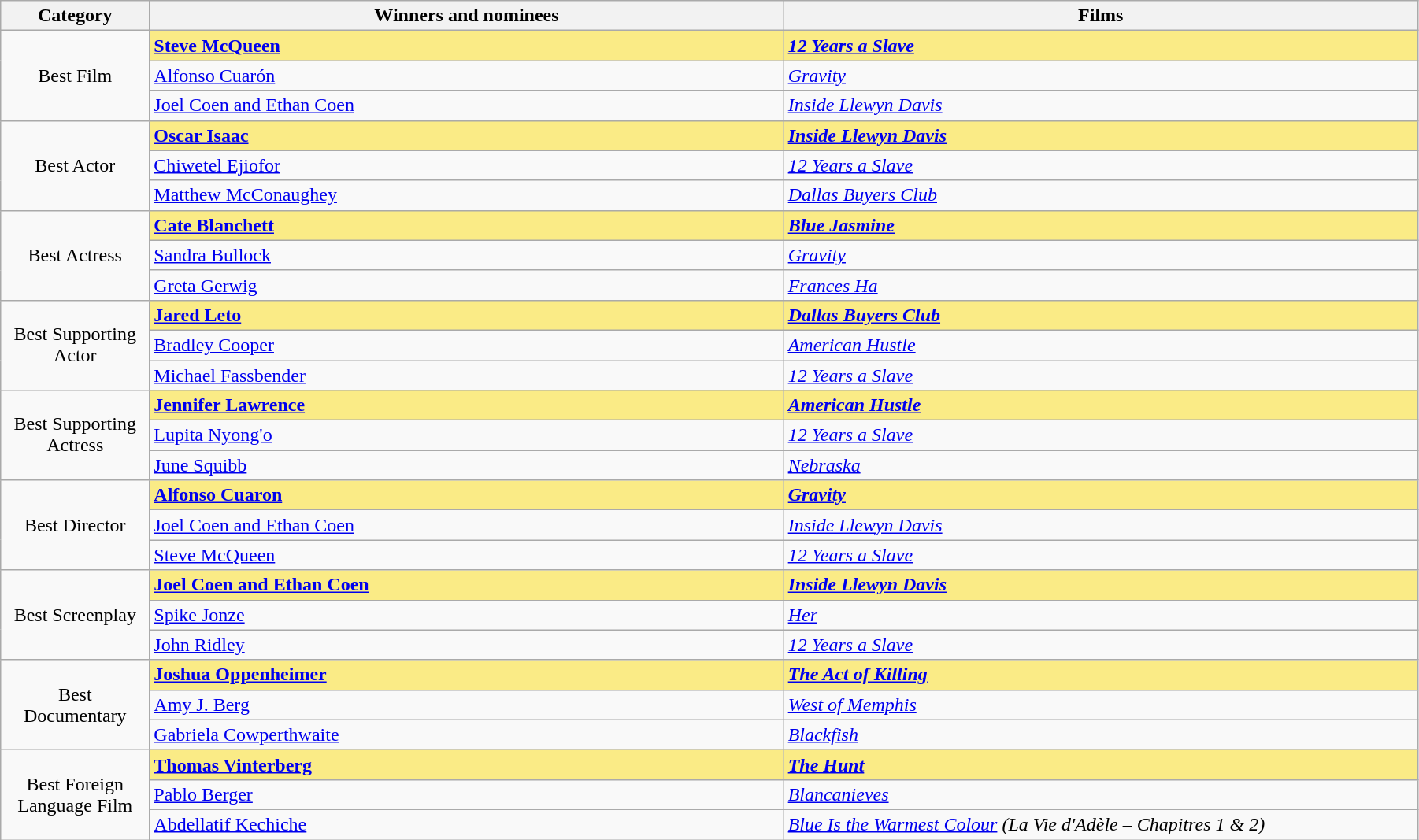<table class="wikitable" width="95%" cellpadding="5">
<tr>
<th width="100"><strong>Category</strong></th>
<th width="450"><strong>Winners and nominees</strong></th>
<th width="450"><strong>Films</strong></th>
</tr>
<tr>
<td rowspan="3" style="text-align:center;">Best Film</td>
<td style="background:#FAEB86;"><strong><a href='#'>Steve McQueen</a></strong></td>
<td style="background:#FAEB86;"><strong><em><a href='#'>12 Years a Slave</a></em></strong></td>
</tr>
<tr>
<td><a href='#'>Alfonso Cuarón</a></td>
<td><em><a href='#'>Gravity</a></em></td>
</tr>
<tr>
<td><a href='#'>Joel Coen and Ethan Coen</a></td>
<td><em><a href='#'>Inside Llewyn Davis</a></em></td>
</tr>
<tr>
<td rowspan="3" style="text-align:center;">Best Actor</td>
<td style="background:#FAEB86;"><strong><a href='#'>Oscar Isaac</a></strong></td>
<td style="background:#FAEB86;"><strong><em><a href='#'>Inside Llewyn Davis</a></em></strong></td>
</tr>
<tr>
<td><a href='#'>Chiwetel Ejiofor</a></td>
<td><em><a href='#'>12 Years a Slave</a></em></td>
</tr>
<tr>
<td><a href='#'>Matthew McConaughey</a></td>
<td><em><a href='#'>Dallas Buyers Club</a></em></td>
</tr>
<tr>
<td rowspan="3" style="text-align:center;">Best Actress</td>
<td style="background:#FAEB86;"><strong><a href='#'>Cate Blanchett</a></strong></td>
<td style="background:#FAEB86;"><strong><em><a href='#'>Blue Jasmine</a></em></strong></td>
</tr>
<tr>
<td><a href='#'>Sandra Bullock</a></td>
<td><em><a href='#'>Gravity</a></em></td>
</tr>
<tr>
<td><a href='#'>Greta Gerwig</a></td>
<td><em><a href='#'>Frances Ha</a></em></td>
</tr>
<tr>
<td rowspan="3" style="text-align:center;">Best Supporting Actor</td>
<td style="background:#FAEB86;"><strong><a href='#'>Jared Leto</a></strong></td>
<td style="background:#FAEB86;"><strong><em><a href='#'>Dallas Buyers Club</a></em></strong></td>
</tr>
<tr>
<td><a href='#'>Bradley Cooper</a></td>
<td><em><a href='#'>American Hustle</a></em></td>
</tr>
<tr>
<td><a href='#'>Michael Fassbender</a></td>
<td><em><a href='#'>12 Years a Slave</a></em></td>
</tr>
<tr>
<td rowspan="3" style="text-align:center;">Best Supporting Actress</td>
<td style="background:#FAEB86;"><strong><a href='#'>Jennifer Lawrence</a></strong></td>
<td style="background:#FAEB86;"><strong><em><a href='#'>American Hustle</a></em></strong></td>
</tr>
<tr>
<td><a href='#'>Lupita Nyong'o</a></td>
<td><em><a href='#'>12 Years a Slave</a></em></td>
</tr>
<tr>
<td><a href='#'>June Squibb</a></td>
<td><em><a href='#'>Nebraska</a></em></td>
</tr>
<tr>
<td rowspan="3" style="text-align:center;">Best Director</td>
<td style="background:#FAEB86;"><strong><a href='#'>Alfonso Cuaron</a></strong></td>
<td style="background:#FAEB86;"><strong><em><a href='#'>Gravity</a></em></strong></td>
</tr>
<tr>
<td><a href='#'>Joel Coen and Ethan Coen</a></td>
<td><em><a href='#'>Inside Llewyn Davis</a></em></td>
</tr>
<tr>
<td><a href='#'>Steve McQueen</a></td>
<td><em><a href='#'>12 Years a Slave</a></em></td>
</tr>
<tr>
<td style="text-align:center;" rowspan=3>Best Screenplay</td>
<td style="background:#FAEB86;"><strong><a href='#'>Joel Coen and Ethan Coen</a></strong></td>
<td style="background:#FAEB86;"><strong><em><a href='#'>Inside Llewyn Davis</a></em></strong></td>
</tr>
<tr>
<td><a href='#'>Spike Jonze</a></td>
<td><em><a href='#'>Her</a></em></td>
</tr>
<tr>
<td><a href='#'>John Ridley</a></td>
<td><em><a href='#'>12 Years a Slave</a></em></td>
</tr>
<tr>
<td style="text-align:center;" rowspan=3>Best Documentary</td>
<td style="background:#FAEB86;"><strong><a href='#'>Joshua Oppenheimer</a></strong></td>
<td style="background:#FAEB86;"><strong><em><a href='#'>The Act of Killing</a></em></strong></td>
</tr>
<tr>
<td><a href='#'>Amy J. Berg</a></td>
<td><em><a href='#'>West of Memphis</a></em></td>
</tr>
<tr>
<td><a href='#'>Gabriela Cowperthwaite</a></td>
<td><em><a href='#'>Blackfish</a></em></td>
</tr>
<tr>
<td style="text-align:center;" rowspan=3>Best Foreign Language Film</td>
<td style="background:#FAEB86;"><strong><a href='#'>Thomas Vinterberg</a></strong></td>
<td style="background:#FAEB86;"><strong><em><a href='#'>The Hunt</a></em></strong></td>
</tr>
<tr>
<td><a href='#'>Pablo Berger</a></td>
<td><em><a href='#'>Blancanieves</a></em></td>
</tr>
<tr>
<td><a href='#'>Abdellatif Kechiche</a></td>
<td><em><a href='#'>Blue Is the Warmest Colour</a> (La Vie d'Adèle – Chapitres 1 & 2)</em></td>
</tr>
</table>
